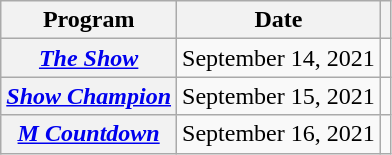<table class="wikitable plainrowheaders" style="text-align:center">
<tr>
<th scope="col">Program</th>
<th scope="col">Date</th>
<th scope="col" class="unsortable"></th>
</tr>
<tr>
<th scope="row"><em><a href='#'>The Show</a></em></th>
<td>September 14, 2021</td>
<td></td>
</tr>
<tr>
<th scope="row"><em><a href='#'>Show Champion</a></em></th>
<td>September 15, 2021</td>
<td></td>
</tr>
<tr>
<th scope="row"><em><a href='#'>M Countdown</a></em></th>
<td>September 16, 2021</td>
<td></td>
</tr>
</table>
